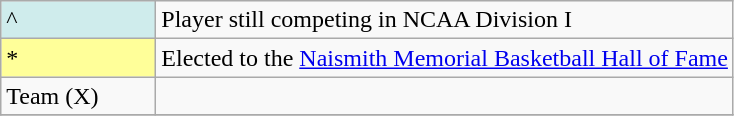<table class="wikitable">
<tr>
<td style="background-color:#cfecec; width:6em">^</td>
<td>Player still competing in NCAA Division I</td>
</tr>
<tr>
<td style="background-color:#ff9; width:6em">*</td>
<td>Elected to the <a href='#'>Naismith Memorial Basketball Hall of Fame</a></td>
</tr>
<tr>
<td>Team (X)</td>
<td></td>
</tr>
<tr>
</tr>
</table>
